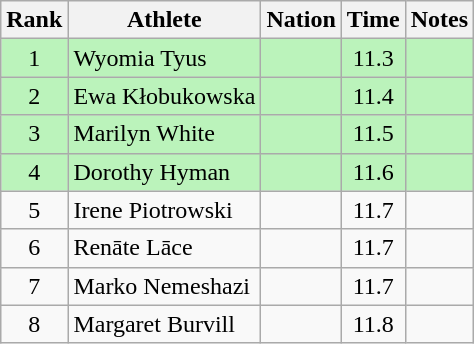<table class="wikitable sortable" style="text-align:center">
<tr>
<th>Rank</th>
<th>Athlete</th>
<th>Nation</th>
<th>Time</th>
<th>Notes</th>
</tr>
<tr bgcolor=bbf3bb>
<td>1</td>
<td align=left>Wyomia Tyus</td>
<td align=left></td>
<td>11.3</td>
<td></td>
</tr>
<tr bgcolor=bbf3bb>
<td>2</td>
<td align=left>Ewa Kłobukowska</td>
<td align=left></td>
<td>11.4</td>
<td></td>
</tr>
<tr bgcolor=bbf3bb>
<td>3</td>
<td align=left>Marilyn White</td>
<td align=left></td>
<td>11.5</td>
<td></td>
</tr>
<tr bgcolor=bbf3bb>
<td>4</td>
<td align=left>Dorothy Hyman</td>
<td align=left></td>
<td>11.6</td>
<td></td>
</tr>
<tr>
<td>5</td>
<td align=left>Irene Piotrowski</td>
<td align=left></td>
<td>11.7</td>
<td></td>
</tr>
<tr>
<td>6</td>
<td align=left>Renāte Lāce</td>
<td align=left></td>
<td>11.7</td>
<td></td>
</tr>
<tr>
<td>7</td>
<td align=left>Marko Nemeshazi</td>
<td align=left></td>
<td>11.7</td>
<td></td>
</tr>
<tr>
<td>8</td>
<td align=left>Margaret Burvill</td>
<td align=left></td>
<td>11.8</td>
<td></td>
</tr>
</table>
